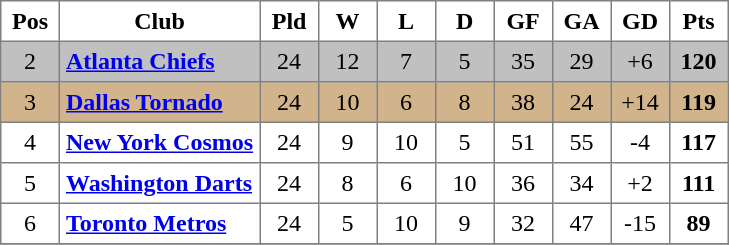<table class="toccolours" border="1" cellpadding="4" cellspacing="0" style="text-align:center; border-collapse: collapse; margin:0;">
<tr>
<th width=30>Pos</th>
<th>Club</th>
<th width=30>Pld</th>
<th width=30>W</th>
<th width=30>L</th>
<th width=30>D</th>
<th width=30>GF</th>
<th width=30>GA</th>
<th width=30>GD</th>
<th width=30>Pts</th>
</tr>
<tr bgcolor="silver">
<td>2</td>
<td align=left><strong><a href='#'>Atlanta Chiefs</a></strong></td>
<td>24</td>
<td>12</td>
<td>7</td>
<td>5</td>
<td>35</td>
<td>29</td>
<td>+6</td>
<td><strong>120</strong></td>
</tr>
<tr bgcolor="tan">
<td>3</td>
<td align=left><strong><a href='#'>Dallas Tornado</a></strong></td>
<td>24</td>
<td>10</td>
<td>6</td>
<td>8</td>
<td>38</td>
<td>24</td>
<td>+14</td>
<td><strong>119</strong></td>
</tr>
<tr>
<td>4</td>
<td align=left><strong><a href='#'>New York Cosmos</a></strong></td>
<td>24</td>
<td>9</td>
<td>10</td>
<td>5</td>
<td>51</td>
<td>55</td>
<td>-4</td>
<td><strong>117</strong></td>
</tr>
<tr>
<td>5</td>
<td align=left><strong><a href='#'>Washington Darts</a></strong></td>
<td>24</td>
<td>8</td>
<td>6</td>
<td>10</td>
<td>36</td>
<td>34</td>
<td>+2</td>
<td><strong>111</strong></td>
</tr>
<tr>
<td>6</td>
<td align=left><strong><a href='#'>Toronto Metros</a></strong></td>
<td>24</td>
<td>5</td>
<td>10</td>
<td>9</td>
<td>32</td>
<td>47</td>
<td>-15</td>
<td><strong>89</strong></td>
</tr>
<tr>
</tr>
</table>
